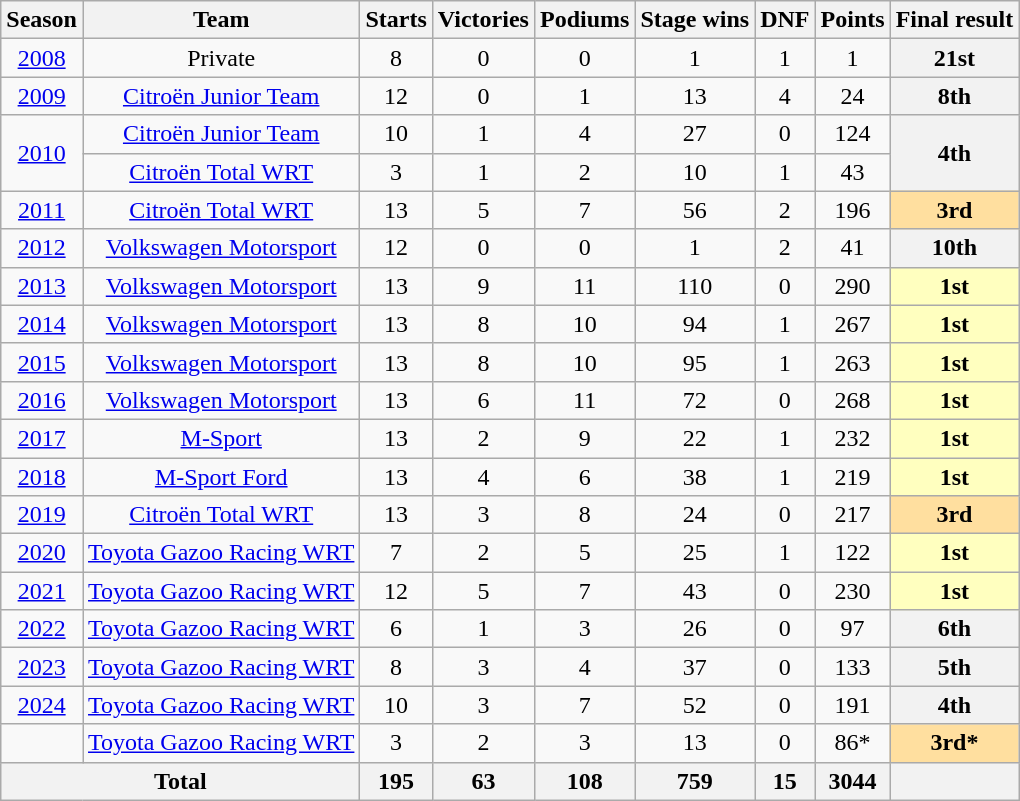<table class="wikitable" style="text-align:center;">
<tr>
<th>Season</th>
<th>Team</th>
<th>Starts</th>
<th>Victories</th>
<th>Podiums</th>
<th>Stage wins</th>
<th>DNF</th>
<th>Points</th>
<th>Final result</th>
</tr>
<tr>
<td><a href='#'>2008</a></td>
<td>Private</td>
<td>8</td>
<td>0</td>
<td>0</td>
<td>1</td>
<td>1</td>
<td>1</td>
<th>21st</th>
</tr>
<tr>
<td><a href='#'>2009</a></td>
<td><a href='#'>Citroën Junior Team</a></td>
<td>12</td>
<td>0</td>
<td>1</td>
<td>13</td>
<td>4</td>
<td>24</td>
<th>8th</th>
</tr>
<tr>
<td rowspan=2><a href='#'>2010</a></td>
<td><a href='#'>Citroën Junior Team</a></td>
<td>10</td>
<td>1</td>
<td>4</td>
<td>27</td>
<td>0</td>
<td>124</td>
<th rowspan=2>4th</th>
</tr>
<tr>
<td><a href='#'>Citroën Total WRT</a></td>
<td>3</td>
<td>1</td>
<td>2</td>
<td>10</td>
<td>1</td>
<td>43</td>
</tr>
<tr>
<td><a href='#'>2011</a></td>
<td><a href='#'>Citroën Total WRT</a></td>
<td>13</td>
<td>5</td>
<td>7</td>
<td>56</td>
<td>2</td>
<td>196</td>
<th style="background:#FFDF9F;">3rd</th>
</tr>
<tr>
<td><a href='#'>2012</a></td>
<td><a href='#'>Volkswagen Motorsport</a></td>
<td>12</td>
<td>0</td>
<td>0</td>
<td>1</td>
<td>2</td>
<td>41</td>
<th>10th</th>
</tr>
<tr>
<td><a href='#'>2013</a></td>
<td><a href='#'>Volkswagen Motorsport</a></td>
<td>13</td>
<td>9</td>
<td>11</td>
<td>110</td>
<td>0</td>
<td>290</td>
<th style="background:#FFFFBF;">1st</th>
</tr>
<tr>
<td><a href='#'>2014</a></td>
<td><a href='#'>Volkswagen Motorsport</a></td>
<td>13</td>
<td>8</td>
<td>10</td>
<td>94</td>
<td>1</td>
<td>267</td>
<th style="background:#FFFFBF;">1st</th>
</tr>
<tr>
<td><a href='#'>2015</a></td>
<td><a href='#'>Volkswagen Motorsport</a></td>
<td>13</td>
<td>8</td>
<td>10</td>
<td>95</td>
<td>1</td>
<td>263</td>
<th style="background:#FFFFBF;">1st</th>
</tr>
<tr>
<td><a href='#'>2016</a></td>
<td><a href='#'>Volkswagen Motorsport</a></td>
<td>13</td>
<td>6</td>
<td>11</td>
<td>72</td>
<td>0</td>
<td>268</td>
<th style="background:#FFFFBF;">1st</th>
</tr>
<tr>
<td><a href='#'>2017</a></td>
<td><a href='#'>M-Sport</a></td>
<td>13</td>
<td>2</td>
<td>9</td>
<td>22</td>
<td>1</td>
<td>232</td>
<th style="background:#FFFFBF;">1st</th>
</tr>
<tr>
<td><a href='#'>2018</a></td>
<td><a href='#'>M-Sport Ford</a></td>
<td>13</td>
<td>4</td>
<td>6</td>
<td>38</td>
<td>1</td>
<td>219</td>
<th style="background:#FFFFBF;">1st</th>
</tr>
<tr>
<td><a href='#'>2019</a></td>
<td><a href='#'>Citroën Total WRT</a></td>
<td>13</td>
<td>3</td>
<td>8</td>
<td>24</td>
<td>0</td>
<td>217</td>
<th style="background:#FFDF9F;">3rd</th>
</tr>
<tr>
<td><a href='#'>2020</a></td>
<td><a href='#'>Toyota Gazoo Racing WRT</a></td>
<td>7</td>
<td>2</td>
<td>5</td>
<td>25</td>
<td>1</td>
<td>122</td>
<th style="background:#FFFFBF;">1st</th>
</tr>
<tr>
<td><a href='#'>2021</a></td>
<td><a href='#'>Toyota Gazoo Racing WRT</a></td>
<td>12</td>
<td>5</td>
<td>7</td>
<td>43</td>
<td>0</td>
<td>230</td>
<th style="background:#FFFFBF;">1st</th>
</tr>
<tr>
<td><a href='#'>2022</a></td>
<td><a href='#'>Toyota Gazoo Racing WRT</a></td>
<td>6</td>
<td>1</td>
<td>3</td>
<td>26</td>
<td>0</td>
<td>97</td>
<th>6th</th>
</tr>
<tr>
<td><a href='#'>2023</a></td>
<td><a href='#'>Toyota Gazoo Racing WRT</a></td>
<td>8</td>
<td>3</td>
<td>4</td>
<td>37</td>
<td>0</td>
<td>133</td>
<th>5th</th>
</tr>
<tr>
<td><a href='#'>2024</a></td>
<td nowrap><a href='#'>Toyota Gazoo Racing WRT</a></td>
<td>10</td>
<td>3</td>
<td>7</td>
<td>52</td>
<td>0</td>
<td>191</td>
<th>4th</th>
</tr>
<tr>
<td></td>
<td><a href='#'>Toyota Gazoo Racing WRT</a></td>
<td>3</td>
<td>2</td>
<td>3</td>
<td>13</td>
<td>0</td>
<td>86*</td>
<th style="background:#FFDF9F;">3rd*</th>
</tr>
<tr>
<th colspan="2">Total</th>
<th>195</th>
<th>63</th>
<th>108</th>
<th>759</th>
<th>15</th>
<th>3044</th>
<th></th>
</tr>
</table>
